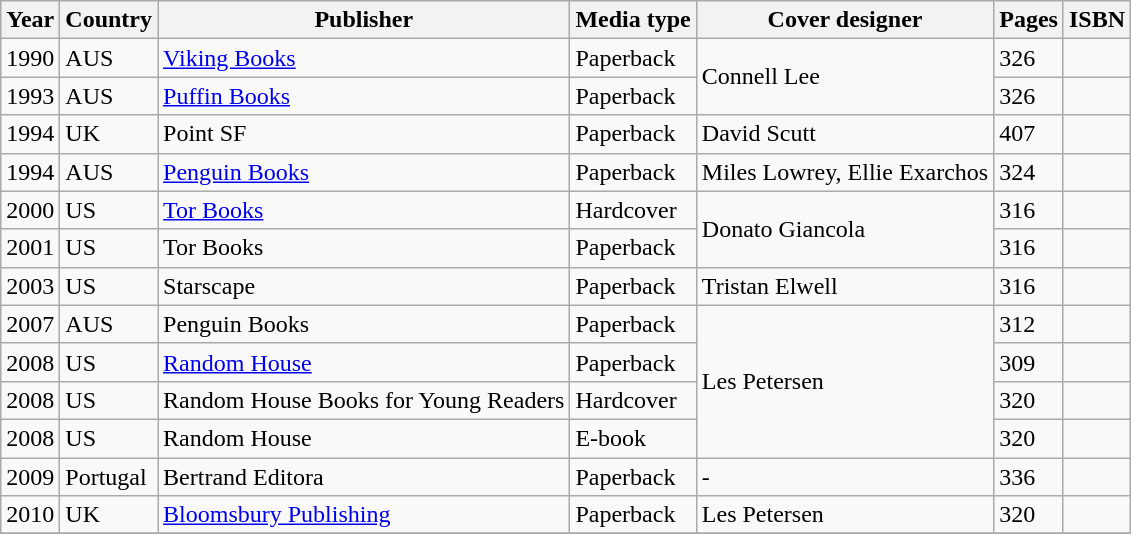<table class="wikitable">
<tr>
<th>Year</th>
<th>Country</th>
<th>Publisher</th>
<th>Media type</th>
<th>Cover designer</th>
<th>Pages</th>
<th>ISBN</th>
</tr>
<tr>
<td rowspan="1">1990</td>
<td>AUS</td>
<td><a href='#'>Viking Books</a></td>
<td>Paperback</td>
<td rowspan="2">Connell Lee</td>
<td>326</td>
<td></td>
</tr>
<tr>
<td rowspan="1">1993</td>
<td>AUS</td>
<td><a href='#'>Puffin Books</a></td>
<td>Paperback</td>
<td>326</td>
<td></td>
</tr>
<tr>
<td rowspan="1">1994</td>
<td>UK</td>
<td>Point SF</td>
<td>Paperback</td>
<td>David Scutt</td>
<td>407</td>
<td></td>
</tr>
<tr>
<td rowspan="1">1994</td>
<td>AUS</td>
<td><a href='#'>Penguin Books</a></td>
<td>Paperback</td>
<td>Miles Lowrey, Ellie Exarchos</td>
<td>324</td>
<td></td>
</tr>
<tr>
<td rowspan="1">2000</td>
<td>US</td>
<td><a href='#'>Tor Books</a></td>
<td>Hardcover</td>
<td rowspan="2">Donato Giancola</td>
<td>316</td>
<td></td>
</tr>
<tr>
<td rowspan="1">2001</td>
<td>US</td>
<td>Tor Books</td>
<td>Paperback</td>
<td>316</td>
<td></td>
</tr>
<tr>
<td rowspan="1">2003</td>
<td>US</td>
<td>Starscape</td>
<td>Paperback</td>
<td>Tristan Elwell</td>
<td>316</td>
<td></td>
</tr>
<tr>
<td rowspan="1">2007</td>
<td>AUS</td>
<td>Penguin Books</td>
<td>Paperback</td>
<td rowspan="4">Les Petersen</td>
<td>312</td>
<td></td>
</tr>
<tr>
<td rowspan="1">2008</td>
<td>US</td>
<td><a href='#'>Random House</a></td>
<td>Paperback</td>
<td>309</td>
<td></td>
</tr>
<tr>
<td rowspan="1">2008</td>
<td>US</td>
<td>Random House Books for Young Readers</td>
<td>Hardcover</td>
<td>320</td>
<td></td>
</tr>
<tr>
<td rowspan="1">2008</td>
<td>US</td>
<td>Random House</td>
<td>E-book</td>
<td>320</td>
<td></td>
</tr>
<tr>
<td rowspan="1">2009</td>
<td>Portugal</td>
<td>Bertrand Editora</td>
<td>Paperback</td>
<td>-</td>
<td>336</td>
<td></td>
</tr>
<tr>
<td rowspan="1">2010</td>
<td>UK</td>
<td><a href='#'>Bloomsbury Publishing</a></td>
<td>Paperback</td>
<td>Les Petersen</td>
<td>320</td>
<td></td>
</tr>
<tr>
</tr>
</table>
